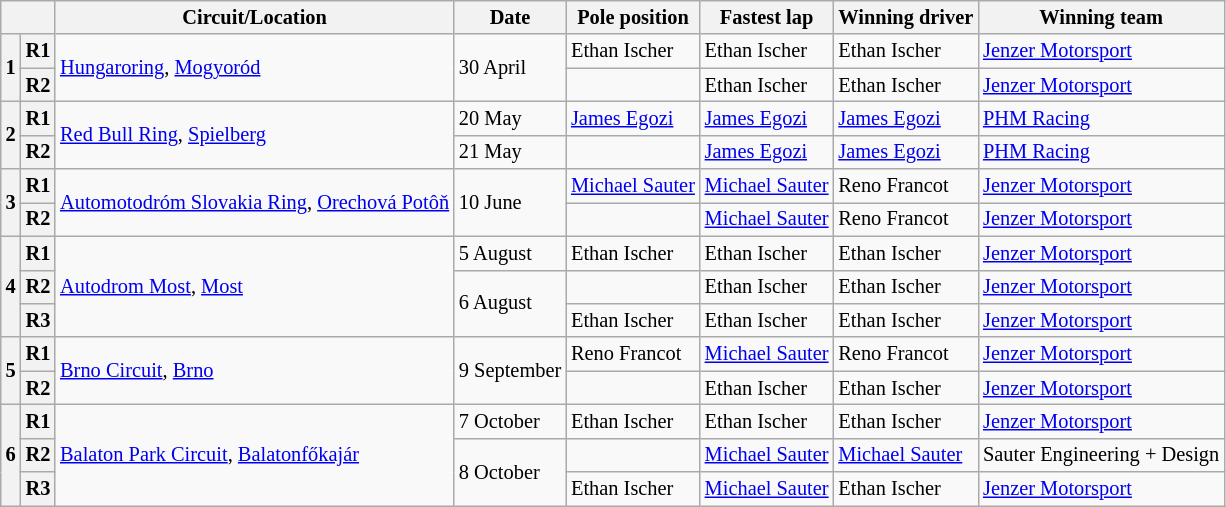<table class="wikitable" style="font-size: 85%">
<tr>
<th colspan=2></th>
<th>Circuit/Location</th>
<th>Date</th>
<th>Pole position</th>
<th>Fastest lap</th>
<th>Winning driver</th>
<th>Winning team</th>
</tr>
<tr>
<th rowspan=2>1</th>
<th>R1</th>
<td rowspan=2> <a href='#'>Hungaroring</a>, <a href='#'>Mogyoród</a></td>
<td rowspan=2>30 April</td>
<td> Ethan Ischer</td>
<td> Ethan Ischer</td>
<td> Ethan Ischer</td>
<td> <a href='#'>Jenzer Motorsport</a></td>
</tr>
<tr>
<th>R2</th>
<td></td>
<td> Ethan Ischer</td>
<td> Ethan Ischer</td>
<td> <a href='#'>Jenzer Motorsport</a></td>
</tr>
<tr>
<th rowspan=2>2</th>
<th>R1</th>
<td rowspan=2> <a href='#'>Red Bull Ring</a>, <a href='#'>Spielberg</a></td>
<td>20 May</td>
<td> <a href='#'>James Egozi</a></td>
<td> <a href='#'>James Egozi</a></td>
<td> <a href='#'>James Egozi</a></td>
<td> <a href='#'>PHM Racing</a></td>
</tr>
<tr>
<th>R2</th>
<td>21 May</td>
<td></td>
<td> <a href='#'>James Egozi</a></td>
<td> <a href='#'>James Egozi</a></td>
<td> <a href='#'>PHM Racing</a></td>
</tr>
<tr>
<th rowspan=2>3</th>
<th>R1</th>
<td rowspan=2> <a href='#'>Automotodróm Slovakia Ring</a>, <a href='#'>Orechová Potôň</a></td>
<td rowspan=2>10 June</td>
<td> <a href='#'>Michael Sauter</a></td>
<td> <a href='#'>Michael Sauter</a></td>
<td> Reno Francot</td>
<td> <a href='#'>Jenzer Motorsport</a></td>
</tr>
<tr>
<th>R2</th>
<td></td>
<td> <a href='#'>Michael Sauter</a></td>
<td> Reno Francot</td>
<td> <a href='#'>Jenzer Motorsport</a></td>
</tr>
<tr>
<th rowspan=3>4</th>
<th>R1</th>
<td rowspan=3> <a href='#'>Autodrom Most</a>, <a href='#'>Most</a></td>
<td>5 August</td>
<td> Ethan Ischer</td>
<td> Ethan Ischer</td>
<td> Ethan Ischer</td>
<td> <a href='#'>Jenzer Motorsport</a></td>
</tr>
<tr>
<th>R2</th>
<td rowspan=2>6 August</td>
<td></td>
<td> Ethan Ischer</td>
<td> Ethan Ischer</td>
<td> <a href='#'>Jenzer Motorsport</a></td>
</tr>
<tr>
<th>R3</th>
<td> Ethan Ischer</td>
<td> Ethan Ischer</td>
<td> Ethan Ischer</td>
<td> <a href='#'>Jenzer Motorsport</a></td>
</tr>
<tr>
<th rowspan=2>5</th>
<th>R1</th>
<td rowspan=2> <a href='#'>Brno Circuit</a>, <a href='#'>Brno</a></td>
<td rowspan=2>9 September</td>
<td> Reno Francot</td>
<td> <a href='#'>Michael Sauter</a></td>
<td> Reno Francot</td>
<td> <a href='#'>Jenzer Motorsport</a></td>
</tr>
<tr>
<th>R2</th>
<td></td>
<td> Ethan Ischer</td>
<td> Ethan Ischer</td>
<td> <a href='#'>Jenzer Motorsport</a></td>
</tr>
<tr>
<th rowspan=3>6</th>
<th>R1</th>
<td rowspan=3> <a href='#'>Balaton Park Circuit</a>, <a href='#'>Balatonfőkajár</a></td>
<td>7 October</td>
<td> Ethan Ischer</td>
<td> Ethan Ischer</td>
<td> Ethan Ischer</td>
<td> <a href='#'>Jenzer Motorsport</a></td>
</tr>
<tr>
<th>R2</th>
<td rowspan=2>8 October</td>
<td></td>
<td> <a href='#'>Michael Sauter</a></td>
<td> <a href='#'>Michael Sauter</a></td>
<td> Sauter Engineering + Design</td>
</tr>
<tr>
<th>R3</th>
<td> Ethan Ischer</td>
<td> <a href='#'>Michael Sauter</a></td>
<td> Ethan Ischer</td>
<td> <a href='#'>Jenzer Motorsport</a></td>
</tr>
</table>
